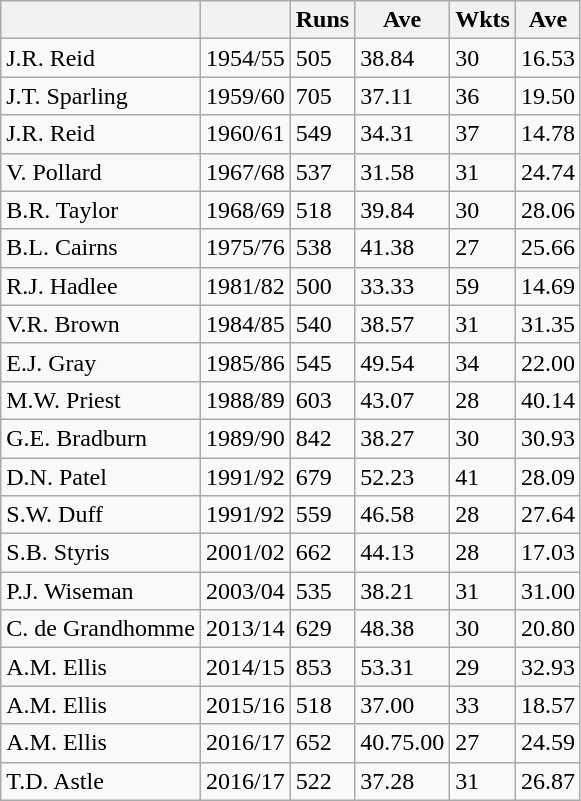<table class="wikitable">
<tr>
<th></th>
<th></th>
<th>Runs</th>
<th>Ave</th>
<th>Wkts</th>
<th>Ave</th>
</tr>
<tr>
<td>J.R. Reid</td>
<td>1954/55</td>
<td>505</td>
<td>38.84</td>
<td>30</td>
<td>16.53</td>
</tr>
<tr>
<td>J.T. Sparling</td>
<td>1959/60</td>
<td>705</td>
<td>37.11</td>
<td>36</td>
<td>19.50</td>
</tr>
<tr>
<td>J.R. Reid</td>
<td>1960/61</td>
<td>549</td>
<td>34.31</td>
<td>37</td>
<td>14.78</td>
</tr>
<tr>
<td>V. Pollard</td>
<td>1967/68</td>
<td>537</td>
<td>31.58</td>
<td>31</td>
<td>24.74</td>
</tr>
<tr>
<td>B.R. Taylor</td>
<td>1968/69</td>
<td>518</td>
<td>39.84</td>
<td>30</td>
<td>28.06</td>
</tr>
<tr>
<td>B.L. Cairns</td>
<td>1975/76</td>
<td>538</td>
<td>41.38</td>
<td>27</td>
<td>25.66</td>
</tr>
<tr>
<td>R.J. Hadlee</td>
<td>1981/82</td>
<td>500</td>
<td>33.33</td>
<td>59</td>
<td>14.69</td>
</tr>
<tr>
<td>V.R. Brown</td>
<td>1984/85</td>
<td>540</td>
<td>38.57</td>
<td>31</td>
<td>31.35</td>
</tr>
<tr>
<td>E.J. Gray</td>
<td>1985/86</td>
<td>545</td>
<td>49.54</td>
<td>34</td>
<td>22.00</td>
</tr>
<tr>
<td>M.W. Priest</td>
<td>1988/89</td>
<td>603</td>
<td>43.07</td>
<td>28</td>
<td>40.14</td>
</tr>
<tr>
<td>G.E. Bradburn</td>
<td>1989/90</td>
<td>842</td>
<td>38.27</td>
<td>30</td>
<td>30.93</td>
</tr>
<tr>
<td>D.N. Patel</td>
<td>1991/92</td>
<td>679</td>
<td>52.23</td>
<td>41</td>
<td>28.09</td>
</tr>
<tr>
<td>S.W. Duff</td>
<td>1991/92</td>
<td>559</td>
<td>46.58</td>
<td>28</td>
<td>27.64</td>
</tr>
<tr>
<td>S.B. Styris</td>
<td>2001/02</td>
<td>662</td>
<td>44.13</td>
<td>28</td>
<td>17.03</td>
</tr>
<tr>
<td>P.J. Wiseman</td>
<td>2003/04</td>
<td>535</td>
<td>38.21</td>
<td>31</td>
<td>31.00</td>
</tr>
<tr>
<td>C. de Grandhomme</td>
<td>2013/14</td>
<td>629</td>
<td>48.38</td>
<td>30</td>
<td>20.80</td>
</tr>
<tr>
<td>A.M. Ellis</td>
<td>2014/15</td>
<td>853</td>
<td>53.31</td>
<td>29</td>
<td>32.93</td>
</tr>
<tr>
<td>A.M. Ellis</td>
<td>2015/16</td>
<td>518</td>
<td>37.00</td>
<td>33</td>
<td>18.57</td>
</tr>
<tr>
<td>A.M. Ellis</td>
<td>2016/17</td>
<td>652</td>
<td>40.75.00</td>
<td>27</td>
<td>24.59</td>
</tr>
<tr>
<td>T.D. Astle</td>
<td>2016/17</td>
<td>522</td>
<td>37.28</td>
<td>31</td>
<td>26.87</td>
</tr>
</table>
